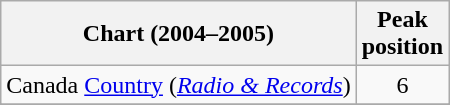<table class="wikitable sortable">
<tr>
<th align="left">Chart (2004–2005)</th>
<th align="center">Peak<br>position</th>
</tr>
<tr>
<td align="left">Canada <a href='#'>Country</a> (<em><a href='#'>Radio & Records</a></em>)</td>
<td align="center">6</td>
</tr>
<tr>
</tr>
<tr>
</tr>
</table>
